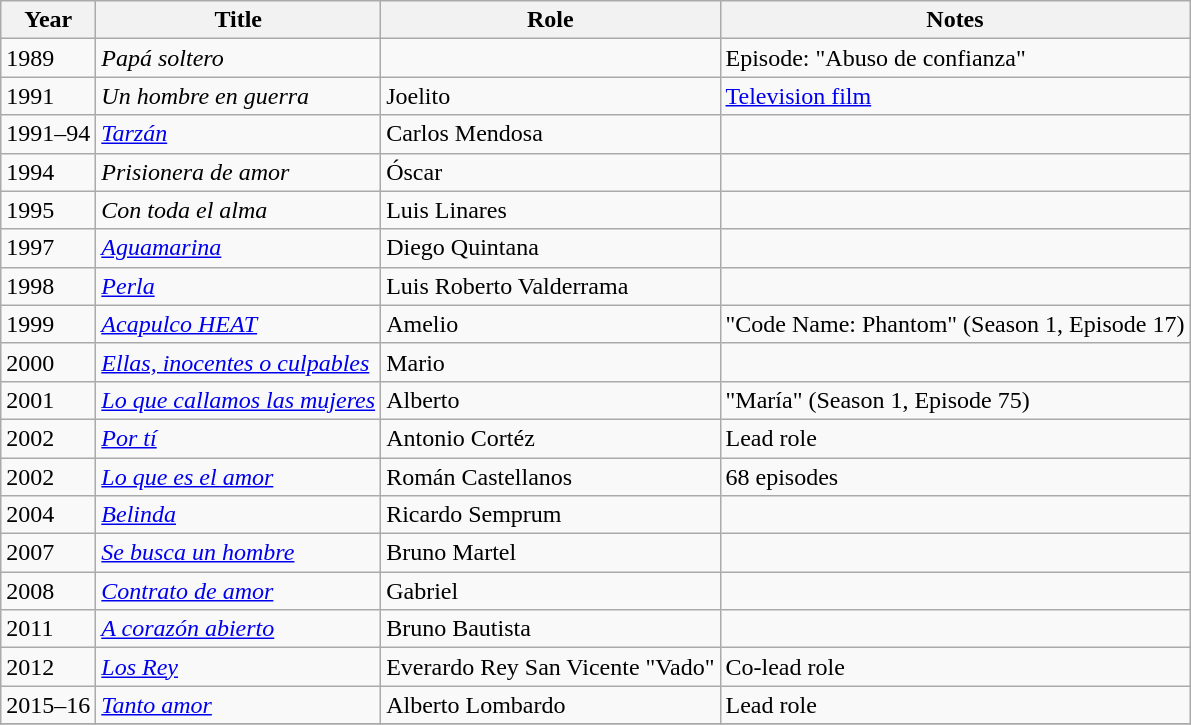<table class="wikitable sortable">
<tr>
<th>Year</th>
<th>Title</th>
<th>Role</th>
<th>Notes</th>
</tr>
<tr>
<td>1989</td>
<td><em>Papá soltero</em></td>
<td></td>
<td>Episode: "Abuso de confianza"</td>
</tr>
<tr>
<td>1991</td>
<td><em>Un hombre en guerra</em></td>
<td>Joelito</td>
<td><a href='#'>Television film</a></td>
</tr>
<tr>
<td>1991–94</td>
<td><em><a href='#'>Tarzán</a></em></td>
<td>Carlos Mendosa</td>
<td></td>
</tr>
<tr>
<td>1994</td>
<td><em>Prisionera de amor</em></td>
<td>Óscar</td>
<td></td>
</tr>
<tr>
<td>1995</td>
<td><em>Con toda el alma</em></td>
<td>Luis Linares</td>
<td></td>
</tr>
<tr>
<td>1997</td>
<td><em><a href='#'>Aguamarina</a></em></td>
<td>Diego Quintana</td>
<td></td>
</tr>
<tr>
<td>1998</td>
<td><em><a href='#'>Perla</a></em></td>
<td>Luis Roberto Valderrama</td>
<td></td>
</tr>
<tr>
<td>1999</td>
<td><em><a href='#'>Acapulco HEAT</a></em></td>
<td>Amelio</td>
<td>"Code Name: Phantom" (Season 1, Episode 17)</td>
</tr>
<tr>
<td>2000</td>
<td><em><a href='#'>Ellas, inocentes o culpables</a></em></td>
<td>Mario</td>
<td></td>
</tr>
<tr>
<td>2001</td>
<td><em><a href='#'>Lo que callamos las mujeres</a></em></td>
<td>Alberto</td>
<td>"María" (Season 1, Episode 75)</td>
</tr>
<tr>
<td>2002</td>
<td><em><a href='#'>Por tí</a></em></td>
<td>Antonio Cortéz</td>
<td>Lead role</td>
</tr>
<tr>
<td>2002</td>
<td><em><a href='#'>Lo que es el amor</a></em></td>
<td>Román Castellanos</td>
<td>68 episodes</td>
</tr>
<tr>
<td>2004</td>
<td><em><a href='#'>Belinda</a></em></td>
<td>Ricardo Semprum</td>
<td></td>
</tr>
<tr>
<td>2007</td>
<td><em><a href='#'>Se busca un hombre</a></em></td>
<td>Bruno Martel</td>
<td></td>
</tr>
<tr>
<td>2008</td>
<td><em><a href='#'>Contrato de amor</a></em></td>
<td>Gabriel</td>
<td></td>
</tr>
<tr>
<td>2011</td>
<td><em><a href='#'>A corazón abierto</a></em></td>
<td>Bruno Bautista</td>
<td></td>
</tr>
<tr>
<td>2012</td>
<td><em><a href='#'>Los Rey</a></em></td>
<td>Everardo Rey San Vicente "Vado"</td>
<td>Co-lead role</td>
</tr>
<tr>
<td>2015–16</td>
<td><em><a href='#'>Tanto amor</a></em></td>
<td>Alberto Lombardo</td>
<td>Lead role</td>
</tr>
<tr>
</tr>
</table>
